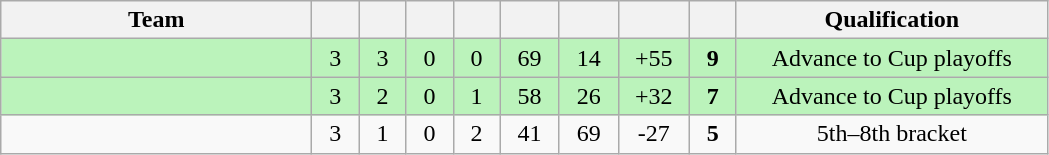<table class="wikitable" style="text-align:center;">
<tr>
<th style="width:12.5em">Team</th>
<th style="width:1.5em;"></th>
<th style="width:1.5em;"></th>
<th style="width:1.5em;"></th>
<th style="width:1.5em;"></th>
<th style="width:2.0em;"></th>
<th style="width:2.0em;"></th>
<th style="width:2.5em;"></th>
<th style="width:1.5em;"></th>
<th style="width:12.5em">Qualification</th>
</tr>
<tr bgcolor=#bbf3bb>
<td align=left></td>
<td>3</td>
<td>3</td>
<td>0</td>
<td>0</td>
<td>69</td>
<td>14</td>
<td>+55</td>
<td><strong>9</strong></td>
<td>Advance to Cup playoffs</td>
</tr>
<tr bgcolor=#bbf3bb>
<td align=left></td>
<td>3</td>
<td>2</td>
<td>0</td>
<td>1</td>
<td>58</td>
<td>26</td>
<td>+32</td>
<td><strong>7</strong></td>
<td>Advance to Cup playoffs</td>
</tr>
<tr>
<td align=left></td>
<td>3</td>
<td>1</td>
<td>0</td>
<td>2</td>
<td>41</td>
<td>69</td>
<td>-27</td>
<td><strong>5</strong></td>
<td>5th–8th bracket</td>
</tr>
</table>
